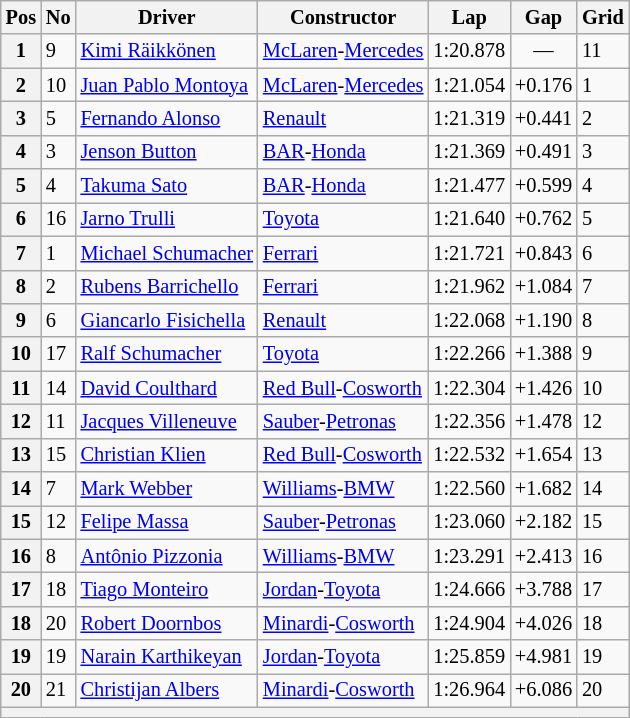<table class="wikitable sortable" style="font-size: 85%;">
<tr>
<th>Pos</th>
<th>No</th>
<th>Driver</th>
<th>Constructor</th>
<th>Lap</th>
<th>Gap</th>
<th>Grid</th>
</tr>
<tr>
<th>1</th>
<td>9</td>
<td> <a href='#'>Kimi Räikkönen</a></td>
<td><a href='#'>McLaren</a>-<a href='#'>Mercedes</a></td>
<td>1:20.878</td>
<td align="center">—</td>
<td>11</td>
</tr>
<tr>
<th>2</th>
<td>10</td>
<td> <a href='#'>Juan Pablo Montoya</a></td>
<td><a href='#'>McLaren</a>-<a href='#'>Mercedes</a></td>
<td>1:21.054</td>
<td>+0.176</td>
<td>1</td>
</tr>
<tr>
<th>3</th>
<td>5</td>
<td> <a href='#'>Fernando Alonso</a></td>
<td><a href='#'>Renault</a></td>
<td>1:21.319</td>
<td>+0.441</td>
<td>2</td>
</tr>
<tr>
<th>4</th>
<td>3</td>
<td> <a href='#'>Jenson Button</a></td>
<td><a href='#'>BAR</a>-<a href='#'>Honda</a></td>
<td>1:21.369</td>
<td>+0.491</td>
<td>3</td>
</tr>
<tr>
<th>5</th>
<td>4</td>
<td> <a href='#'>Takuma Sato</a></td>
<td><a href='#'>BAR</a>-<a href='#'>Honda</a></td>
<td>1:21.477</td>
<td>+0.599</td>
<td>4</td>
</tr>
<tr>
<th>6</th>
<td>16</td>
<td> <a href='#'>Jarno Trulli</a></td>
<td><a href='#'>Toyota</a></td>
<td>1:21.640</td>
<td>+0.762</td>
<td>5</td>
</tr>
<tr>
<th>7</th>
<td>1</td>
<td> <a href='#'>Michael Schumacher</a></td>
<td><a href='#'>Ferrari</a></td>
<td>1:21.721</td>
<td>+0.843</td>
<td>6</td>
</tr>
<tr>
<th>8</th>
<td>2</td>
<td> <a href='#'>Rubens Barrichello</a></td>
<td><a href='#'>Ferrari</a></td>
<td>1:21.962</td>
<td>+1.084</td>
<td>7</td>
</tr>
<tr>
<th>9</th>
<td>6</td>
<td> <a href='#'>Giancarlo Fisichella</a></td>
<td><a href='#'>Renault</a></td>
<td>1:22.068</td>
<td>+1.190</td>
<td>8</td>
</tr>
<tr>
<th>10</th>
<td>17</td>
<td> <a href='#'>Ralf Schumacher</a></td>
<td><a href='#'>Toyota</a></td>
<td>1:22.266</td>
<td>+1.388</td>
<td>9</td>
</tr>
<tr>
<th>11</th>
<td>14</td>
<td> <a href='#'>David Coulthard</a></td>
<td><a href='#'>Red Bull</a>-<a href='#'>Cosworth</a></td>
<td>1:22.304</td>
<td>+1.426</td>
<td>10</td>
</tr>
<tr>
<th>12</th>
<td>11</td>
<td> <a href='#'>Jacques Villeneuve</a></td>
<td><a href='#'>Sauber</a>-<a href='#'>Petronas</a></td>
<td>1:22.356</td>
<td>+1.478</td>
<td>12</td>
</tr>
<tr>
<th>13</th>
<td>15</td>
<td> <a href='#'>Christian Klien</a></td>
<td><a href='#'>Red Bull</a>-<a href='#'>Cosworth</a></td>
<td>1:22.532</td>
<td>+1.654</td>
<td>13</td>
</tr>
<tr>
<th>14</th>
<td>7</td>
<td> <a href='#'>Mark Webber</a></td>
<td><a href='#'>Williams</a>-<a href='#'>BMW</a></td>
<td>1:22.560</td>
<td>+1.682</td>
<td>14</td>
</tr>
<tr>
<th>15</th>
<td>12</td>
<td> <a href='#'>Felipe Massa</a></td>
<td><a href='#'>Sauber</a>-<a href='#'>Petronas</a></td>
<td>1:23.060</td>
<td>+2.182</td>
<td>15</td>
</tr>
<tr>
<th>16</th>
<td>8</td>
<td> <a href='#'>Antônio Pizzonia</a></td>
<td><a href='#'>Williams</a>-<a href='#'>BMW</a></td>
<td>1:23.291</td>
<td>+2.413</td>
<td>16</td>
</tr>
<tr>
<th>17</th>
<td>18</td>
<td> <a href='#'>Tiago Monteiro</a></td>
<td><a href='#'>Jordan</a>-<a href='#'>Toyota</a></td>
<td>1:24.666</td>
<td>+3.788</td>
<td>17</td>
</tr>
<tr>
<th>18</th>
<td>20</td>
<td> <a href='#'>Robert Doornbos</a></td>
<td><a href='#'>Minardi</a>-<a href='#'>Cosworth</a></td>
<td>1:24.904</td>
<td>+4.026</td>
<td>18</td>
</tr>
<tr>
<th>19</th>
<td>19</td>
<td> <a href='#'>Narain Karthikeyan</a></td>
<td><a href='#'>Jordan</a>-<a href='#'>Toyota</a></td>
<td>1:25.859</td>
<td>+4.981</td>
<td>19</td>
</tr>
<tr>
<th>20</th>
<td>21</td>
<td> <a href='#'>Christijan Albers</a></td>
<td><a href='#'>Minardi</a>-<a href='#'>Cosworth</a></td>
<td>1:26.964</td>
<td>+6.086</td>
<td>20</td>
</tr>
<tr>
<th colspan="7"></th>
</tr>
</table>
